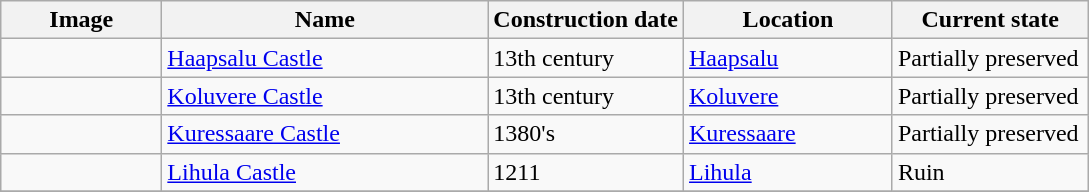<table class="sortable wikitable">
<tr valign=bottom>
<th width=100px>Image</th>
<th width=>Name</th>
<th width=18%>Construction  date</th>
<th width=>Location</th>
<th width=18%>Current state</th>
</tr>
<tr>
<td></td>
<td><a href='#'>Haapsalu Castle</a></td>
<td data-sort-value="1300">13th century</td>
<td><a href='#'>Haapsalu</a></td>
<td>Partially preserved</td>
</tr>
<tr>
<td></td>
<td><a href='#'>Koluvere Castle</a></td>
<td data-sort-value="1300">13th century</td>
<td><a href='#'>Koluvere</a></td>
<td>Partially preserved</td>
</tr>
<tr>
<td></td>
<td><a href='#'>Kuressaare Castle</a></td>
<td data-sort-value="1390">1380's</td>
<td><a href='#'>Kuressaare</a></td>
<td>Partially preserved</td>
</tr>
<tr>
<td></td>
<td><a href='#'>Lihula Castle</a></td>
<td>1211</td>
<td><a href='#'>Lihula</a></td>
<td>Ruin</td>
</tr>
<tr>
</tr>
</table>
